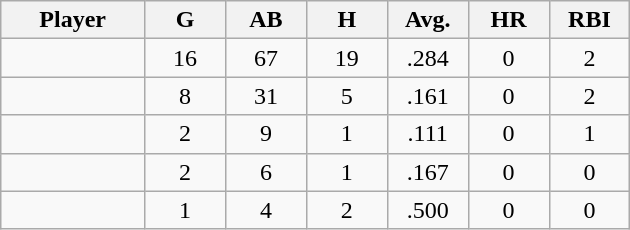<table class="wikitable sortable">
<tr>
<th bgcolor="#DDDDFF" width="16%">Player</th>
<th bgcolor="#DDDDFF" width="9%">G</th>
<th bgcolor="#DDDDFF" width="9%">AB</th>
<th bgcolor="#DDDDFF" width="9%">H</th>
<th bgcolor="#DDDDFF" width="9%">Avg.</th>
<th bgcolor="#DDDDFF" width="9%">HR</th>
<th bgcolor="#DDDDFF" width="9%">RBI</th>
</tr>
<tr align="center">
<td></td>
<td>16</td>
<td>67</td>
<td>19</td>
<td>.284</td>
<td>0</td>
<td>2</td>
</tr>
<tr align="center">
<td></td>
<td>8</td>
<td>31</td>
<td>5</td>
<td>.161</td>
<td>0</td>
<td>2</td>
</tr>
<tr align="center">
<td></td>
<td>2</td>
<td>9</td>
<td>1</td>
<td>.111</td>
<td>0</td>
<td>1</td>
</tr>
<tr align="center">
<td></td>
<td>2</td>
<td>6</td>
<td>1</td>
<td>.167</td>
<td>0</td>
<td>0</td>
</tr>
<tr align="center">
<td></td>
<td>1</td>
<td>4</td>
<td>2</td>
<td>.500</td>
<td>0</td>
<td>0</td>
</tr>
</table>
